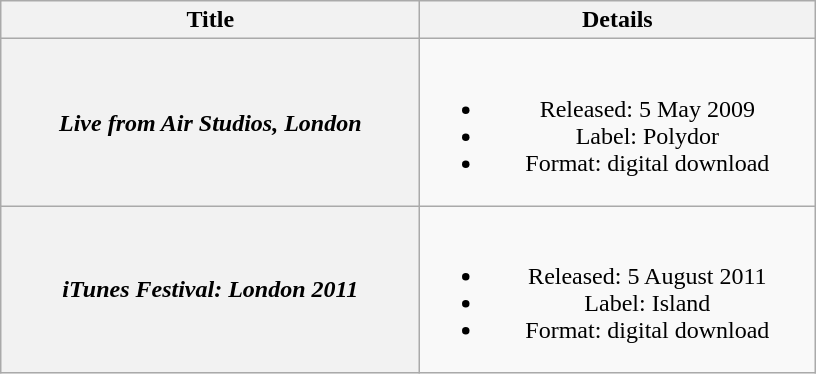<table class="wikitable plainrowheaders" style="text-align:center;">
<tr>
<th scope="col" style="width:17em;">Title</th>
<th scope="col" style="width:16em;">Details</th>
</tr>
<tr>
<th scope="row"><em>Live from Air Studios, London</em></th>
<td><br><ul><li>Released: 5 May 2009</li><li>Label: Polydor</li><li>Format: digital download</li></ul></td>
</tr>
<tr>
<th scope="row"><em>iTunes Festival: London 2011</em></th>
<td><br><ul><li>Released: 5 August 2011</li><li>Label: Island</li><li>Format: digital download</li></ul></td>
</tr>
</table>
